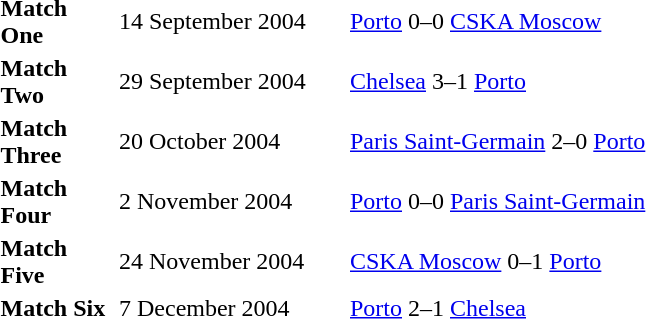<table>
<tr ---->
<td width="75"></td>
</tr>
<tr ---->
<td width="75"></td>
<td width="150"></td>
<td width="200"></td>
</tr>
<tr ---->
<td><strong>Match One</strong></td>
<td>14 September 2004</td>
<td><a href='#'>Porto</a> 0–0 <a href='#'>CSKA Moscow</a></td>
</tr>
<tr ---->
<td><strong>Match Two</strong></td>
<td>29 September 2004</td>
<td><a href='#'>Chelsea</a> 3–1 <a href='#'>Porto</a></td>
</tr>
<tr ---->
<td><strong>Match Three</strong></td>
<td>20 October 2004</td>
<td><a href='#'>Paris Saint-Germain</a> 2–0 <a href='#'>Porto</a></td>
</tr>
<tr ---->
<td><strong>Match Four</strong></td>
<td>2 November 2004</td>
<td><a href='#'>Porto</a> 0–0 <a href='#'>Paris Saint-Germain</a></td>
</tr>
<tr ---->
<td><strong>Match Five</strong></td>
<td>24 November 2004</td>
<td><a href='#'>CSKA Moscow</a> 0–1 <a href='#'>Porto</a></td>
</tr>
<tr ---->
<td><strong>Match Six</strong></td>
<td>7 December 2004</td>
<td><a href='#'>Porto</a> 2–1 <a href='#'>Chelsea</a></td>
</tr>
</table>
